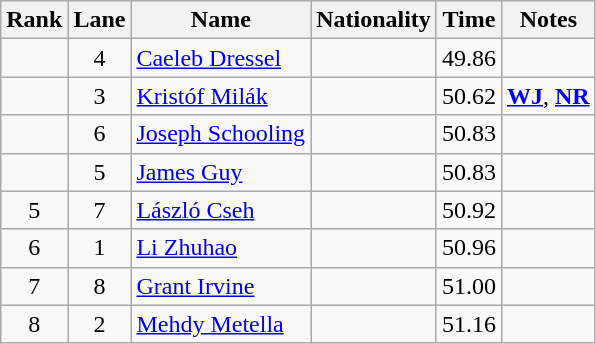<table class="wikitable sortable" style="text-align:center">
<tr>
<th>Rank</th>
<th>Lane</th>
<th>Name</th>
<th>Nationality</th>
<th>Time</th>
<th>Notes</th>
</tr>
<tr>
<td></td>
<td>4</td>
<td align=left><a href='#'>Caeleb Dressel</a></td>
<td align=left></td>
<td>49.86</td>
<td></td>
</tr>
<tr>
<td></td>
<td>3</td>
<td align=left><a href='#'>Kristóf Milák</a></td>
<td align=left></td>
<td>50.62</td>
<td><strong><a href='#'>WJ</a></strong>, <strong><a href='#'>NR</a></strong></td>
</tr>
<tr>
<td></td>
<td>6</td>
<td align=left><a href='#'>Joseph Schooling</a></td>
<td align=left></td>
<td>50.83</td>
<td></td>
</tr>
<tr>
<td></td>
<td>5</td>
<td align=left><a href='#'>James Guy</a></td>
<td align=left></td>
<td>50.83</td>
<td></td>
</tr>
<tr>
<td>5</td>
<td>7</td>
<td align=left><a href='#'>László Cseh</a></td>
<td align=left></td>
<td>50.92</td>
<td></td>
</tr>
<tr>
<td>6</td>
<td>1</td>
<td align=left><a href='#'>Li Zhuhao</a></td>
<td align=left></td>
<td>50.96</td>
<td></td>
</tr>
<tr>
<td>7</td>
<td>8</td>
<td align=left><a href='#'>Grant Irvine</a></td>
<td align=left></td>
<td>51.00</td>
<td></td>
</tr>
<tr>
<td>8</td>
<td>2</td>
<td align=left><a href='#'>Mehdy Metella</a></td>
<td align=left></td>
<td>51.16</td>
<td></td>
</tr>
</table>
